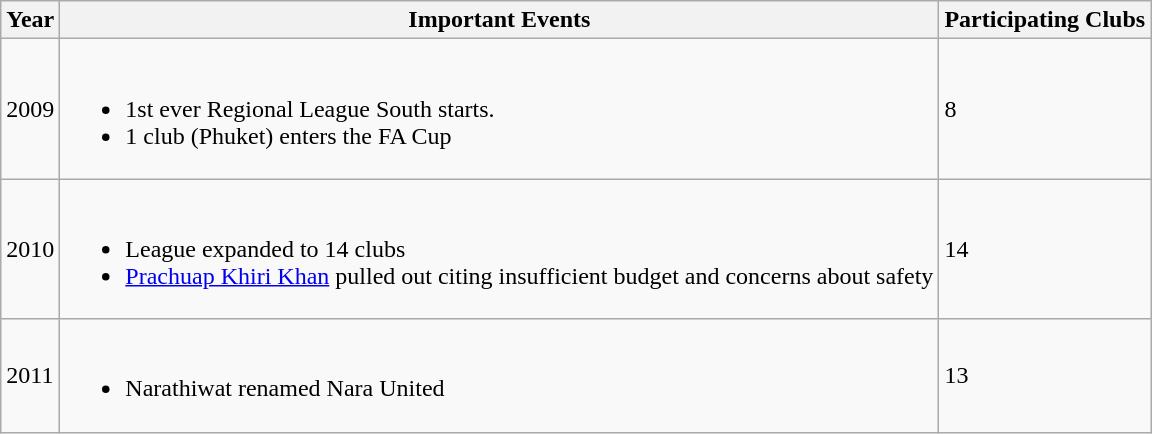<table class="wikitable">
<tr>
<th>Year</th>
<th>Important Events</th>
<th>Participating Clubs</th>
</tr>
<tr>
<td>2009</td>
<td><br><ul><li>1st ever Regional League South starts.</li><li>1 club (Phuket) enters the FA Cup</li></ul></td>
<td>8</td>
</tr>
<tr>
<td>2010</td>
<td><br><ul><li>League expanded to 14 clubs</li><li><a href='#'>Prachuap Khiri Khan</a> pulled out citing insufficient budget and concerns about safety</li></ul></td>
<td>14</td>
</tr>
<tr>
<td>2011</td>
<td><br><ul><li>Narathiwat renamed Nara United</li></ul></td>
<td>13</td>
</tr>
</table>
